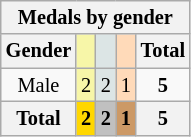<table class=wikitable style=font-size:85%;text-align:center>
<tr>
<th colspan=5>Medals by gender</th>
</tr>
<tr>
<th>Gender</th>
<td bgcolor=F7F6A8></td>
<td bgcolor=DCE5E5></td>
<td bgcolor=FFDAB9></td>
<th>Total</th>
</tr>
<tr>
<td>Male</td>
<td bgcolor=F7F6A8>2</td>
<td bgcolor=DCE5E5>2</td>
<td bgcolor=FFDAB9>1</td>
<td><strong>5</strong></td>
</tr>
<tr>
<th>Total</th>
<th style=background:gold>2</th>
<th style=background:silver>2</th>
<th style=background:#c96>1</th>
<th>5</th>
</tr>
</table>
